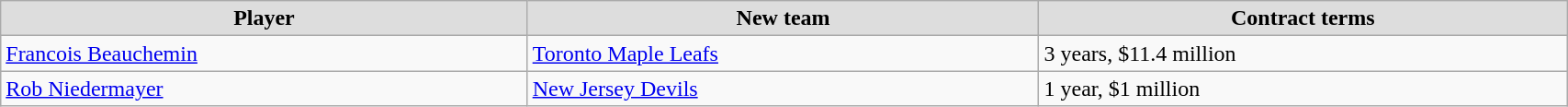<table class="wikitable" width=90%>
<tr align="center" bgcolor="#dddddd">
<td><strong>Player</strong></td>
<td><strong>New team</strong></td>
<td><strong>Contract terms</strong></td>
</tr>
<tr>
<td><a href='#'>Francois Beauchemin</a></td>
<td><a href='#'>Toronto Maple Leafs</a></td>
<td>3 years, $11.4 million</td>
</tr>
<tr>
<td><a href='#'>Rob Niedermayer</a></td>
<td><a href='#'>New Jersey Devils</a></td>
<td>1 year, $1 million</td>
</tr>
</table>
